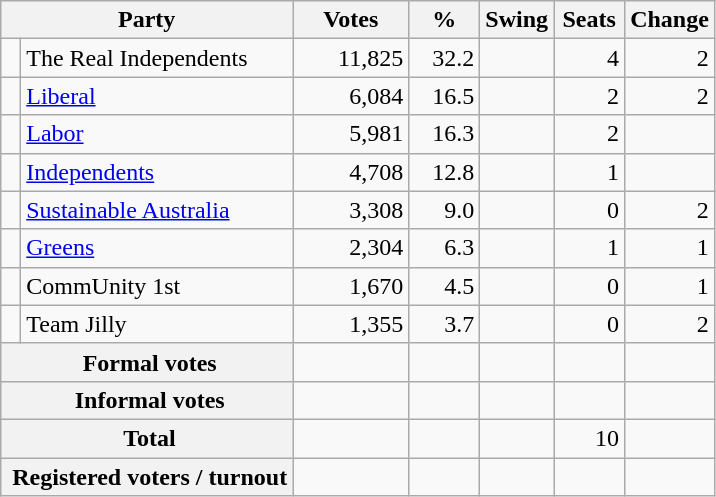<table class="wikitable" style="text-align:right; margin-bottom:0">
<tr>
<th style="width:10px" colspan=3>Party</th>
<th style="width:70px;">Votes</th>
<th style="width:40px;">%</th>
<th style="width:40px;">Swing</th>
<th style="width:40px;">Seats</th>
<th style="width:40px;">Change</th>
</tr>
<tr>
<td> </td>
<td style="text-align:left;" colspan="2">The Real Independents</td>
<td>11,825</td>
<td>32.2</td>
<td></td>
<td>4</td>
<td> 2</td>
</tr>
<tr>
<td> </td>
<td style="text-align:left;" colspan="2"><a href='#'>Liberal</a></td>
<td>6,084</td>
<td>16.5</td>
<td></td>
<td>2</td>
<td> 2</td>
</tr>
<tr>
<td> </td>
<td style="text-align:left;" colspan="2"><a href='#'>Labor</a></td>
<td>5,981</td>
<td>16.3</td>
<td></td>
<td>2</td>
<td></td>
</tr>
<tr>
<td> </td>
<td style="text-align:left;" colspan="2"><a href='#'>Independents</a></td>
<td>4,708</td>
<td>12.8</td>
<td></td>
<td>1</td>
<td></td>
</tr>
<tr>
<td> </td>
<td style="text-align:left;" colspan="2"><a href='#'>Sustainable Australia</a></td>
<td>3,308</td>
<td>9.0</td>
<td></td>
<td>0</td>
<td> 2</td>
</tr>
<tr>
<td> </td>
<td style="text-align:left;" colspan="2"><a href='#'>Greens</a></td>
<td>2,304</td>
<td>6.3</td>
<td></td>
<td>1</td>
<td> 1</td>
</tr>
<tr>
<td> </td>
<td style="text-align:left;" colspan="2">CommUnity 1st</td>
<td>1,670</td>
<td>4.5</td>
<td></td>
<td>0</td>
<td> 1</td>
</tr>
<tr>
<td> </td>
<td style="text-align:left;" colspan="2">Team Jilly</td>
<td>1,355</td>
<td>3.7</td>
<td></td>
<td>0</td>
<td> 2</td>
</tr>
<tr>
<th colspan="3" rowspan="1"> Formal votes</th>
<td></td>
<td></td>
<td></td>
<td></td>
<td></td>
</tr>
<tr>
<th colspan="3" rowspan="1"> Informal votes</th>
<td></td>
<td></td>
<td></td>
<td></td>
<td></td>
</tr>
<tr>
<th colspan="3" rowspan="1"> <strong>Total </strong></th>
<td></td>
<td></td>
<td></td>
<td>10</td>
<td></td>
</tr>
<tr>
<th colspan="3" rowspan="1"> Registered voters / turnout</th>
<td></td>
<td></td>
<td></td>
<td></td>
<td></td>
</tr>
</table>
